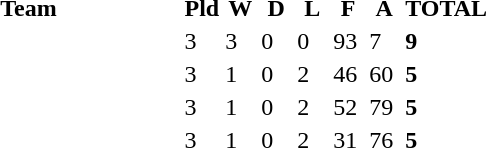<table>
<tr>
<td><br></td>
</tr>
<tr border=1 cellpadding=5 cellspacing=0>
<th width="200">Team</th>
<th width="20">Pld</th>
<th width="20">W</th>
<th width="20">D</th>
<th width="20">L</th>
<th width="20">F</th>
<th width="20">A</th>
<th width="20">TOTAL</th>
</tr>
<tr>
<td align=left></td>
<td>3</td>
<td>3</td>
<td>0</td>
<td>0</td>
<td>93</td>
<td>7</td>
<td><strong>9</strong></td>
</tr>
<tr>
<td align=left></td>
<td>3</td>
<td>1</td>
<td>0</td>
<td>2</td>
<td>46</td>
<td>60</td>
<td><strong>5</strong></td>
</tr>
<tr>
<td align=left></td>
<td>3</td>
<td>1</td>
<td>0</td>
<td>2</td>
<td>52</td>
<td>79</td>
<td><strong>5</strong></td>
</tr>
<tr>
<td align=left></td>
<td>3</td>
<td>1</td>
<td>0</td>
<td>2</td>
<td>31</td>
<td>76</td>
<td><strong>5</strong></td>
</tr>
</table>
